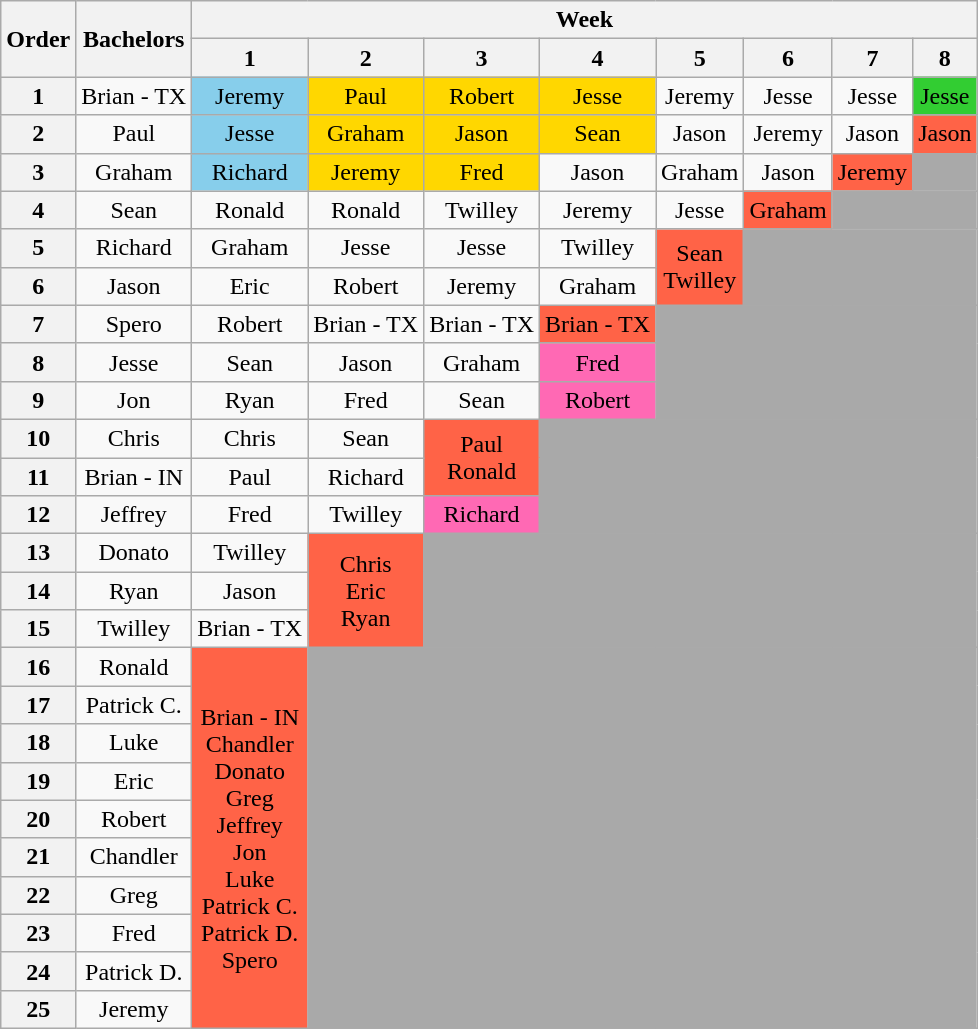<table class="wikitable" style="text-align:center">
<tr>
<th rowspan=2>Order</th>
<th rowspan=2>Bachelors</th>
<th colspan=8>Week</th>
</tr>
<tr>
<th>1</th>
<th>2</th>
<th>3</th>
<th>4</th>
<th>5</th>
<th>6</th>
<th>7</th>
<th>8</th>
</tr>
<tr>
<th>1</th>
<td>Brian - TX</td>
<td bgcolor="skyblue">Jeremy</td>
<td bgcolor="gold">Paul</td>
<td bgcolor="gold">Robert</td>
<td bgcolor="gold">Jesse</td>
<td>Jeremy</td>
<td>Jesse</td>
<td>Jesse</td>
<td bgcolor="limegreen">Jesse</td>
</tr>
<tr>
<th>2</th>
<td>Paul</td>
<td bgcolor="skyblue">Jesse</td>
<td bgcolor="gold">Graham</td>
<td bgcolor="gold">Jason</td>
<td bgcolor="gold">Sean</td>
<td>Jason</td>
<td>Jeremy</td>
<td>Jason</td>
<td bgcolor="tomato">Jason</td>
</tr>
<tr>
<th>3</th>
<td>Graham</td>
<td bgcolor="skyblue">Richard</td>
<td bgcolor="gold">Jeremy</td>
<td bgcolor="gold">Fred</td>
<td>Jason</td>
<td>Graham</td>
<td>Jason</td>
<td bgcolor="tomato">Jeremy</td>
<td bgcolor="darkgray" colspan="1"></td>
</tr>
<tr>
<th>4</th>
<td>Sean</td>
<td>Ronald</td>
<td>Ronald</td>
<td>Twilley</td>
<td>Jeremy</td>
<td>Jesse</td>
<td bgcolor="tomato">Graham</td>
<td bgcolor="darkgray" colspan="2"></td>
</tr>
<tr>
<th>5</th>
<td>Richard</td>
<td>Graham</td>
<td>Jesse</td>
<td>Jesse</td>
<td>Twilley</td>
<td bgcolor="tomato" rowspan="2">Sean<br>Twilley</td>
<td bgcolor="darkgray" colspan="3" rowspan="2"></td>
</tr>
<tr>
<th>6</th>
<td>Jason</td>
<td>Eric</td>
<td>Robert</td>
<td>Jeremy</td>
<td>Graham</td>
</tr>
<tr>
<th>7</th>
<td>Spero</td>
<td>Robert</td>
<td>Brian - TX</td>
<td>Brian - TX</td>
<td bgcolor="tomato">Brian - TX</td>
<td bgcolor="darkgray" colspan="4" rowspan="3"></td>
</tr>
<tr>
<th>8</th>
<td>Jesse</td>
<td>Sean</td>
<td>Jason</td>
<td>Graham</td>
<td bgcolor="hotpink">Fred</td>
</tr>
<tr>
<th>9</th>
<td>Jon</td>
<td>Ryan</td>
<td>Fred</td>
<td>Sean</td>
<td bgcolor="hotpink">Robert</td>
</tr>
<tr>
<th>10</th>
<td>Chris</td>
<td>Chris</td>
<td>Sean</td>
<td bgcolor="tomato" rowspan="2">Paul<br>Ronald</td>
<td bgcolor="darkgray" colspan="5" rowspan="3"></td>
</tr>
<tr>
<th>11</th>
<td>Brian - IN</td>
<td>Paul</td>
<td>Richard</td>
</tr>
<tr>
<th>12</th>
<td>Jeffrey</td>
<td>Fred</td>
<td>Twilley</td>
<td bgcolor="hotpink">Richard</td>
</tr>
<tr>
<th>13</th>
<td>Donato</td>
<td>Twilley</td>
<td bgcolor="tomato" rowspan="3">Chris<br>Eric<br>Ryan</td>
<td bgcolor="darkgray" colspan="6" rowspan="3"></td>
</tr>
<tr>
<th>14</th>
<td>Ryan</td>
<td>Jason</td>
</tr>
<tr>
<th>15</th>
<td>Twilley</td>
<td>Brian - TX</td>
</tr>
<tr>
<th>16</th>
<td>Ronald</td>
<td bgcolor="tomato" rowspan="10">Brian - IN<br>Chandler<br>Donato<br>Greg<br>Jeffrey<br>Jon<br>Luke<br>Patrick C.<br>Patrick D.<br>Spero</td>
<td bgcolor="darkgray" colspan="7" rowspan="10"></td>
</tr>
<tr>
<th>17</th>
<td>Patrick C.</td>
</tr>
<tr>
<th>18</th>
<td>Luke</td>
</tr>
<tr>
<th>19</th>
<td>Eric</td>
</tr>
<tr>
<th>20</th>
<td>Robert</td>
</tr>
<tr>
<th>21</th>
<td>Chandler</td>
</tr>
<tr>
<th>22</th>
<td>Greg</td>
</tr>
<tr>
<th>23</th>
<td>Fred</td>
</tr>
<tr>
<th>24</th>
<td>Patrick D.</td>
</tr>
<tr>
<th>25</th>
<td>Jeremy</td>
</tr>
</table>
